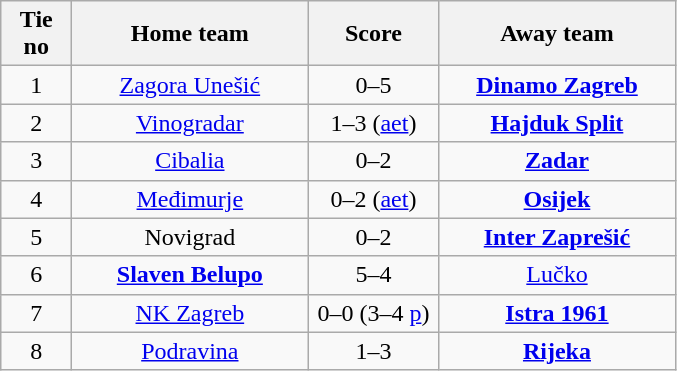<table class="wikitable" style="text-align: center">
<tr>
<th width=40>Tie no</th>
<th width=150>Home team</th>
<th width=80>Score</th>
<th width=150>Away team</th>
</tr>
<tr>
<td>1</td>
<td><a href='#'>Zagora Unešić</a></td>
<td>0–5</td>
<td><strong><a href='#'>Dinamo Zagreb</a></strong></td>
</tr>
<tr>
<td>2</td>
<td><a href='#'>Vinogradar</a></td>
<td>1–3 (<a href='#'>aet</a>)</td>
<td><strong><a href='#'>Hajduk Split</a></strong></td>
</tr>
<tr>
<td>3</td>
<td><a href='#'>Cibalia</a></td>
<td>0–2</td>
<td><strong><a href='#'>Zadar</a></strong></td>
</tr>
<tr>
<td>4</td>
<td><a href='#'>Međimurje</a></td>
<td>0–2 (<a href='#'>aet</a>)</td>
<td><strong><a href='#'>Osijek</a></strong></td>
</tr>
<tr>
<td>5</td>
<td>Novigrad</td>
<td>0–2</td>
<td><strong><a href='#'>Inter Zaprešić</a></strong></td>
</tr>
<tr>
<td>6</td>
<td><strong><a href='#'>Slaven Belupo</a></strong></td>
<td>5–4</td>
<td><a href='#'>Lučko</a></td>
</tr>
<tr>
<td>7</td>
<td><a href='#'>NK Zagreb</a></td>
<td>0–0 (3–4 <a href='#'>p</a>)</td>
<td><strong><a href='#'>Istra 1961</a></strong></td>
</tr>
<tr>
<td>8</td>
<td><a href='#'>Podravina</a></td>
<td>1–3</td>
<td><strong><a href='#'>Rijeka</a></strong></td>
</tr>
</table>
